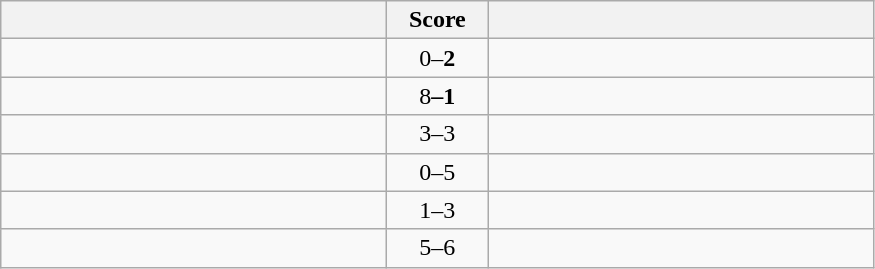<table class="wikitable" style="text-align: center;">
<tr>
<th width=250></th>
<th width=60>Score</th>
<th width=250></th>
</tr>
<tr>
<td align=left></td>
<td>0–<strong>2</strong></td>
<td align=left><strong></td>
</tr>
<tr>
<td align=left></strong><strong></td>
<td></strong>8<strong>–1</td>
<td align=left></td>
</tr>
<tr>
<td align=left></td>
<td>3–3</td>
<td align=left></td>
</tr>
<tr>
<td align=left></td>
<td>0–</strong>5<strong></td>
<td align=left></strong><strong></td>
</tr>
<tr>
<td align=left></td>
<td>1–</strong>3<strong></td>
<td align=left></strong><strong></td>
</tr>
<tr>
<td align=left></td>
<td>5–</strong>6<strong></td>
<td align=left></strong><strong></td>
</tr>
</table>
